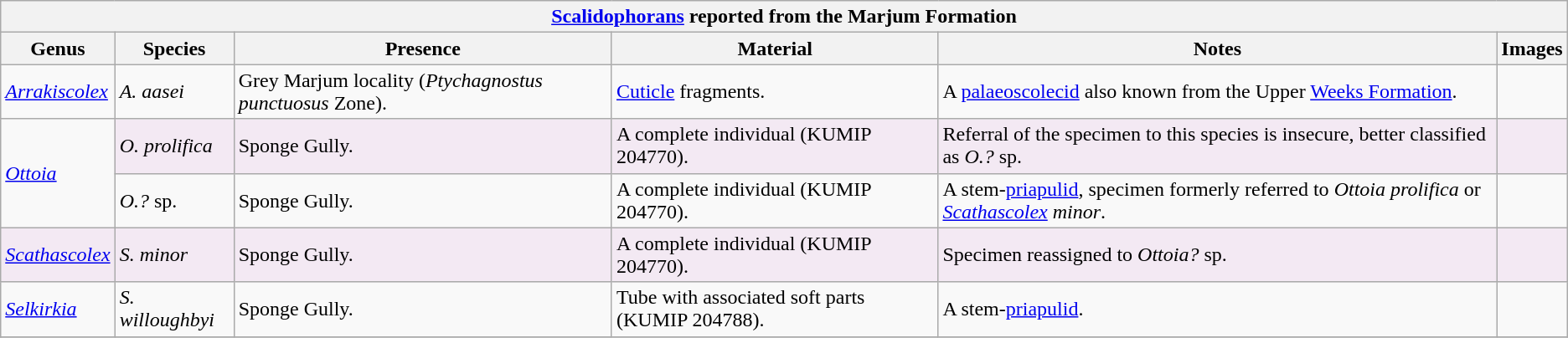<table class="wikitable" align="center">
<tr>
<th colspan="6" align="center"><strong><a href='#'>Scalidophorans</a> reported from the Marjum Formation</strong></th>
</tr>
<tr>
<th>Genus</th>
<th>Species</th>
<th>Presence</th>
<th><strong>Material</strong></th>
<th>Notes</th>
<th>Images</th>
</tr>
<tr>
<td><em><a href='#'>Arrakiscolex</a></em></td>
<td><em>A. aasei</em></td>
<td>Grey Marjum locality (<em>Ptychagnostus punctuosus</em> Zone).</td>
<td><a href='#'>Cuticle</a> fragments.</td>
<td>A <a href='#'>palaeoscolecid</a> also known from the Upper <a href='#'>Weeks Formation</a>.</td>
<td></td>
</tr>
<tr>
<td rowspan="2"><em><a href='#'>Ottoia</a></em></td>
<td style="background:#f3e9f3;"><em>O. prolifica</em></td>
<td style="background:#f3e9f3;">Sponge Gully.</td>
<td style="background:#f3e9f3;">A complete individual (KUMIP 204770).</td>
<td style="background:#f3e9f3;">Referral of the specimen to this species is insecure, better classified as <em>O.?</em> sp.</td>
<td style="background:#f3e9f3;"></td>
</tr>
<tr>
<td><em>O.?</em> sp.</td>
<td>Sponge Gully.</td>
<td>A complete individual (KUMIP 204770).</td>
<td>A stem-<a href='#'>priapulid</a>, specimen formerly referred to <em>Ottoia prolifica</em> or <em><a href='#'>Scathascolex</a> minor</em>.</td>
<td></td>
</tr>
<tr>
<td style="background:#f3e9f3;"><em><a href='#'>Scathascolex</a></em></td>
<td style="background:#f3e9f3;"><em>S. minor</em></td>
<td style="background:#f3e9f3;">Sponge Gully.</td>
<td style="background:#f3e9f3;">A complete individual (KUMIP 204770).</td>
<td style="background:#f3e9f3;">Specimen reassigned to <em>Ottoia?</em> sp.</td>
<td style="background:#f3e9f3;"></td>
</tr>
<tr>
<td><em><a href='#'>Selkirkia</a></em></td>
<td><em>S. willoughbyi</em></td>
<td>Sponge Gully.</td>
<td>Tube with associated soft parts (KUMIP 204788).</td>
<td>A stem-<a href='#'>priapulid</a>.</td>
<td></td>
</tr>
<tr>
</tr>
</table>
